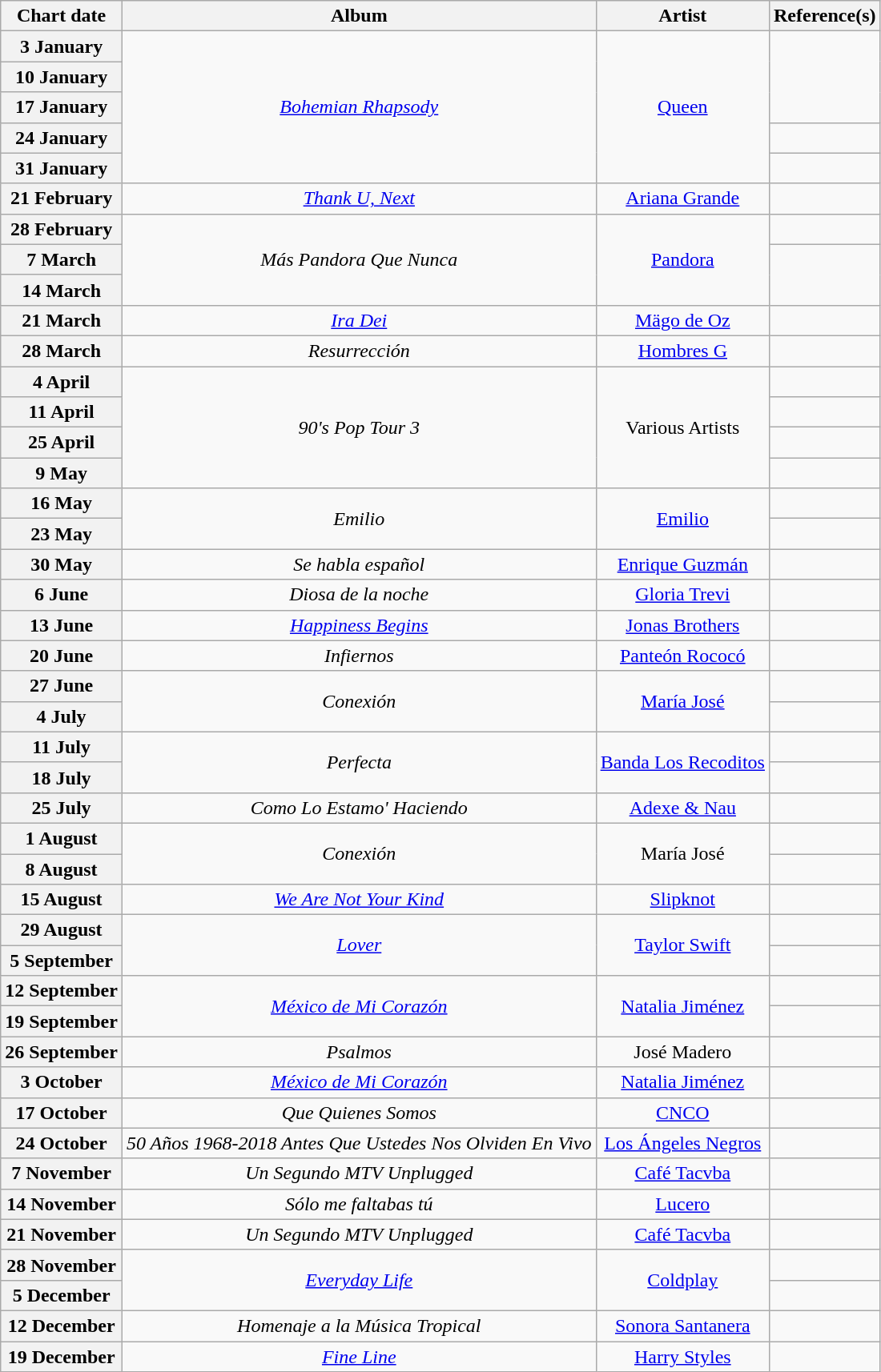<table class="wikitable plainrowheaders" style="text-align: center">
<tr>
<th>Chart date</th>
<th>Album</th>
<th>Artist</th>
<th>Reference(s)</th>
</tr>
<tr>
<th scope="row">3 January</th>
<td style="text-align: center;" style="background-color:#FFFF90" rowspan="5"><em><a href='#'>Bohemian Rhapsody</a></em></td>
<td rowspan="5"><a href='#'>Queen</a></td>
<td rowspan="3"></td>
</tr>
<tr>
<th scope="row">10 January</th>
</tr>
<tr>
<th scope="row">17 January</th>
</tr>
<tr>
<th scope="row">24 January</th>
<td></td>
</tr>
<tr>
<th scope="row">31 January</th>
<td></td>
</tr>
<tr>
<th scope="row">21 February</th>
<td style="text-align: center;"><em><a href='#'>Thank U, Next</a></em></td>
<td><a href='#'>Ariana Grande</a></td>
<td></td>
</tr>
<tr>
<th scope="row">28 February</th>
<td style="text-align: center;" rowspan="3"><em>Más Pandora Que Nunca</em></td>
<td rowspan="3"><a href='#'>Pandora</a></td>
<td></td>
</tr>
<tr>
<th scope="row">7 March</th>
<td rowspan="2"></td>
</tr>
<tr>
<th scope="row">14 March</th>
</tr>
<tr>
<th scope="row">21 March</th>
<td style="text-align: center;"><em><a href='#'>Ira Dei</a></em></td>
<td><a href='#'>Mägo de Oz</a></td>
<td></td>
</tr>
<tr>
<th scope="row">28 March</th>
<td style="text-align: center;"><em>Resurrección</em></td>
<td><a href='#'>Hombres G</a></td>
<td></td>
</tr>
<tr>
<th scope="row">4 April</th>
<td style="text-align: center;" rowspan="4"><em>90's Pop Tour 3</em></td>
<td rowspan="4">Various Artists</td>
<td></td>
</tr>
<tr>
<th scope="row">11 April</th>
<td></td>
</tr>
<tr>
<th scope="row">25 April</th>
<td></td>
</tr>
<tr>
<th scope="row">9 May</th>
<td></td>
</tr>
<tr>
<th scope="row">16 May</th>
<td style="text-align: center;" rowspan="2"><em>Emilio</em></td>
<td rowspan="2"><a href='#'>Emilio</a></td>
<td></td>
</tr>
<tr>
<th scope="row">23 May</th>
<td></td>
</tr>
<tr>
<th scope="row">30 May</th>
<td style="text-align: center;"><em>Se habla español</em></td>
<td><a href='#'>Enrique Guzmán</a></td>
<td></td>
</tr>
<tr>
<th scope="row">6 June</th>
<td style="text-align: center;"><em>Diosa de la noche</em></td>
<td><a href='#'>Gloria Trevi</a></td>
<td></td>
</tr>
<tr>
<th scope="row">13 June</th>
<td style="text-align: center;"><em><a href='#'>Happiness Begins</a></em></td>
<td><a href='#'>Jonas Brothers</a></td>
<td></td>
</tr>
<tr>
<th scope="row">20 June</th>
<td style="text-align: center;"><em>Infiernos</em></td>
<td><a href='#'>Panteón Rococó</a></td>
<td></td>
</tr>
<tr>
<th scope="row">27 June</th>
<td style="text-align: center;" rowspan="2"><em>Conexión</em></td>
<td rowspan="2"><a href='#'>María José</a></td>
<td></td>
</tr>
<tr>
<th scope="row">4 July</th>
<td></td>
</tr>
<tr>
<th scope="row">11 July</th>
<td style="text-align: center;" rowspan="2"><em>Perfecta</em></td>
<td rowspan="2"><a href='#'>Banda Los Recoditos</a></td>
<td></td>
</tr>
<tr>
<th scope="row">18 July</th>
<td></td>
</tr>
<tr>
<th scope="row">25 July</th>
<td style="text-align: center;"><em>Como Lo Estamo' Haciendo  </em></td>
<td><a href='#'>Adexe & Nau</a></td>
<td></td>
</tr>
<tr>
<th scope="row">1 August</th>
<td style="text-align: center;" rowspan="2"><em>Conexión</em></td>
<td rowspan="2">María José</td>
<td></td>
</tr>
<tr>
<th scope="row">8 August</th>
<td></td>
</tr>
<tr>
<th scope="row">15 August</th>
<td style="text-align: center;"><em><a href='#'>We Are Not Your Kind</a></em></td>
<td><a href='#'>Slipknot</a></td>
<td></td>
</tr>
<tr>
<th scope="row">29 August</th>
<td style="text-align: center;" rowspan="2"><em><a href='#'>Lover</a></em></td>
<td rowspan="2"><a href='#'>Taylor Swift</a></td>
<td></td>
</tr>
<tr>
<th scope="row">5 September</th>
<td></td>
</tr>
<tr>
<th scope="row">12 September</th>
<td style="text-align: center;" rowspan="2"><em><a href='#'>México de Mi Corazón</a></em></td>
<td rowspan="2"><a href='#'>Natalia Jiménez</a></td>
<td></td>
</tr>
<tr>
<th scope="row">19 September</th>
<td></td>
</tr>
<tr>
<th scope="row">26 September</th>
<td style="text-align: center;"><em>Psalmos</em></td>
<td>José Madero</td>
<td></td>
</tr>
<tr>
<th scope="row">3 October</th>
<td style="text-align: center;"><em><a href='#'>México de Mi Corazón</a></em></td>
<td><a href='#'>Natalia Jiménez</a></td>
<td></td>
</tr>
<tr>
<th scope="row">17 October</th>
<td style="text-align: center;"><em>Que Quienes Somos</em></td>
<td><a href='#'>CNCO</a></td>
<td></td>
</tr>
<tr>
<th scope="row">24 October</th>
<td style="text-align: center;"><em>50 Años 1968-2018 Antes Que Ustedes Nos Olviden En Vivo</em></td>
<td><a href='#'>Los Ángeles Negros</a></td>
<td></td>
</tr>
<tr>
<th scope="row">7 November</th>
<td style="text-align: center;"><em>Un Segundo MTV Unplugged</em></td>
<td><a href='#'>Café Tacvba</a></td>
<td></td>
</tr>
<tr>
<th scope="row">14 November</th>
<td style="text-align: center;"><em>Sólo me faltabas tú</em></td>
<td><a href='#'>Lucero</a></td>
<td></td>
</tr>
<tr>
<th scope="row">21 November</th>
<td style="text-align: center;"><em>Un Segundo MTV Unplugged</em></td>
<td><a href='#'>Café Tacvba</a></td>
<td></td>
</tr>
<tr>
<th scope="row">28 November</th>
<td style="text-align: center;" rowspan="2"><em><a href='#'>Everyday Life</a></em></td>
<td rowspan="2"><a href='#'>Coldplay</a></td>
<td></td>
</tr>
<tr>
<th scope="row">5 December</th>
<td></td>
</tr>
<tr>
<th scope="row">12 December</th>
<td style="text-align: center;"><em>Homenaje a la Música Tropical</em></td>
<td><a href='#'>Sonora Santanera</a></td>
<td></td>
</tr>
<tr>
<th scope="row">19 December</th>
<td style="text-align: center;"><em><a href='#'>Fine Line</a></em></td>
<td><a href='#'>Harry Styles</a></td>
<td></td>
</tr>
</table>
